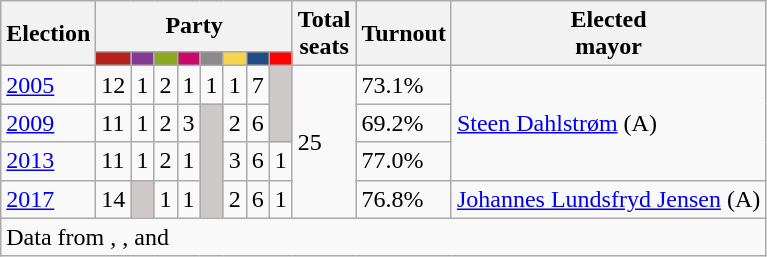<table class="wikitable">
<tr>
<th rowspan="2">Election</th>
<th colspan="8">Party</th>
<th rowspan="2">Total<br>seats</th>
<th rowspan="2">Turnout</th>
<th rowspan="2">Elected<br>mayor</th>
</tr>
<tr>
<td style="background:#B5211D;"><strong><a href='#'></a></strong></td>
<td style="background:#843A93;"><strong><a href='#'></a></strong></td>
<td style="background:#89A920;"><strong><a href='#'></a></strong></td>
<td style="background:#C9096C;"><strong><a href='#'></a></strong></td>
<td style="background:#8B8989;"><strong></strong></td>
<td style="background:#F4D44D;"><strong><a href='#'></a></strong></td>
<td style="background:#254C85;"><strong><a href='#'></a></strong></td>
<td style="background:#FF0000;"><strong><a href='#'></a></strong></td>
</tr>
<tr>
<td><a href='#'>2005</a></td>
<td>12</td>
<td>1</td>
<td>2</td>
<td>1</td>
<td>1</td>
<td>1</td>
<td>7</td>
<td style="background:#CDC9C9;" rowspan="2"></td>
<td rowspan="4">25</td>
<td>73.1%</td>
<td rowspan="3"><a href='#'>Steen Dahlstrøm</a> (A)</td>
</tr>
<tr>
<td><a href='#'>2009</a></td>
<td>11</td>
<td>1</td>
<td>2</td>
<td>3</td>
<td style="background:#CDC9C9;" rowspan="3"></td>
<td>2</td>
<td>6</td>
<td>69.2%</td>
</tr>
<tr>
<td><a href='#'>2013</a></td>
<td>11</td>
<td>1</td>
<td>2</td>
<td>1</td>
<td>3</td>
<td>6</td>
<td>1</td>
<td>77.0%</td>
</tr>
<tr>
<td><a href='#'>2017</a></td>
<td>14</td>
<td style="background:#CDC9C9;"></td>
<td>1</td>
<td>1</td>
<td>2</td>
<td>6</td>
<td>1</td>
<td>76.8%</td>
<td><a href='#'>Johannes Lundsfryd Jensen</a> (A)</td>
</tr>
<tr>
<td colspan="14">Data from , ,  and </td>
</tr>
</table>
